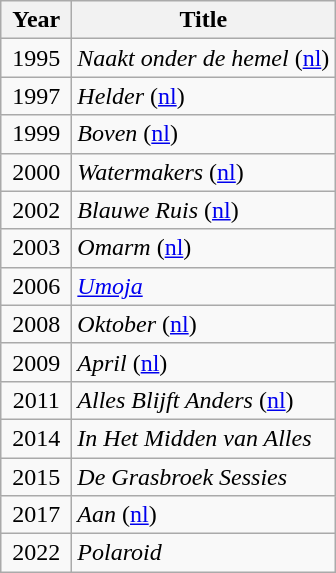<table class="wikitable">
<tr>
<th width="40">Year</th>
<th>Title</th>
</tr>
<tr>
<td align="center">1995</td>
<td><em>Naakt onder de hemel</em> (<a href='#'>nl</a>)</td>
</tr>
<tr>
<td align="center">1997</td>
<td><em>Helder</em> (<a href='#'>nl</a>)</td>
</tr>
<tr>
<td align="center">1999</td>
<td><em>Boven</em> (<a href='#'>nl</a>)</td>
</tr>
<tr>
<td align="center">2000</td>
<td><em>Watermakers</em> (<a href='#'>nl</a>)</td>
</tr>
<tr>
<td align="center">2002</td>
<td><em>Blauwe Ruis </em>(<a href='#'>nl</a>)</td>
</tr>
<tr>
<td align="center">2003</td>
<td><em>Omarm</em> (<a href='#'>nl</a>)</td>
</tr>
<tr>
<td align="center">2006</td>
<td><em><a href='#'>Umoja</a></em></td>
</tr>
<tr>
<td align="center">2008</td>
<td><em>Oktober</em> (<a href='#'>nl</a>)</td>
</tr>
<tr>
<td align="center">2009</td>
<td><em>April</em> (<a href='#'>nl</a>)</td>
</tr>
<tr>
<td align="center">2011</td>
<td><em>Alles Blijft Anders</em> (<a href='#'>nl</a>)</td>
</tr>
<tr>
<td align="center">2014</td>
<td><em>In Het Midden van Alles</em></td>
</tr>
<tr>
<td align="center">2015</td>
<td><em>De Grasbroek Sessies</em></td>
</tr>
<tr>
<td align="center">2017</td>
<td><em>Aan</em> (<a href='#'>nl</a>)</td>
</tr>
<tr>
<td align="center">2022</td>
<td><em>Polaroid</em></td>
</tr>
</table>
